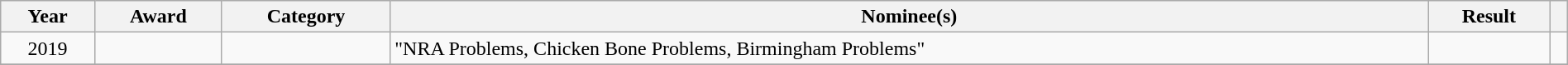<table class="wikitable sortable" style="width:100%">
<tr>
<th scope="col">Year</th>
<th scope="col">Award</th>
<th scope="col">Category</th>
<th scope="col">Nominee(s)</th>
<th scope="col">Result</th>
<th scope="col" class="unsortable"></th>
</tr>
<tr>
<td align="center">2019</td>
<td align="center"></td>
<td></td>
<td>"NRA Problems, Chicken Bone Problems, Birmingham Problems"</td>
<td></td>
<td align="center"></td>
</tr>
<tr>
</tr>
</table>
